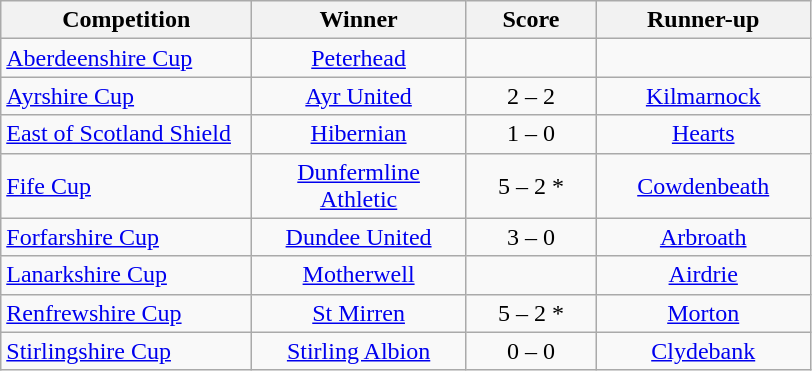<table class="wikitable" style="text-align: center;">
<tr>
<th width=160>Competition</th>
<th width=135>Winner</th>
<th width=80>Score</th>
<th width=135>Runner-up</th>
</tr>
<tr>
<td align=left><a href='#'>Aberdeenshire Cup</a></td>
<td><a href='#'>Peterhead</a></td>
<td></td>
<td></td>
</tr>
<tr>
<td align=left><a href='#'>Ayrshire Cup</a></td>
<td><a href='#'>Ayr United</a></td>
<td>2 – 2 </td>
<td><a href='#'>Kilmarnock</a></td>
</tr>
<tr>
<td align=left><a href='#'>East of Scotland Shield</a></td>
<td><a href='#'>Hibernian</a></td>
<td>1 – 0</td>
<td><a href='#'>Hearts</a></td>
</tr>
<tr>
<td align=left><a href='#'>Fife Cup</a></td>
<td><a href='#'>Dunfermline Athletic</a></td>
<td>5 – 2 *</td>
<td><a href='#'>Cowdenbeath</a></td>
</tr>
<tr>
<td align=left><a href='#'>Forfarshire Cup</a></td>
<td><a href='#'>Dundee United</a></td>
<td>3 – 0</td>
<td><a href='#'>Arbroath</a></td>
</tr>
<tr>
<td align=left><a href='#'>Lanarkshire Cup</a></td>
<td><a href='#'>Motherwell</a></td>
<td></td>
<td><a href='#'>Airdrie</a></td>
</tr>
<tr>
<td align=left><a href='#'>Renfrewshire Cup</a></td>
<td><a href='#'>St Mirren</a></td>
<td>5 – 2 *</td>
<td><a href='#'>Morton</a></td>
</tr>
<tr>
<td align=left><a href='#'>Stirlingshire Cup</a></td>
<td><a href='#'>Stirling Albion</a></td>
<td>0 – 0 </td>
<td><a href='#'>Clydebank</a></td>
</tr>
</table>
